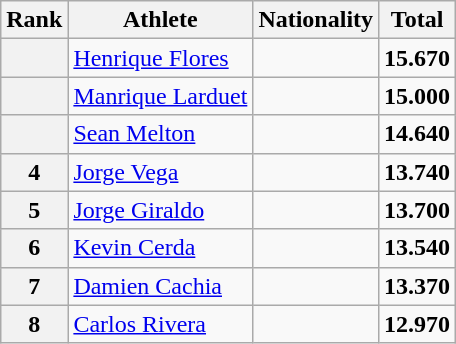<table class="wikitable sortable" style="text-align:left">
<tr>
<th scope=col>Rank</th>
<th scope=col>Athlete</th>
<th scope=col>Nationality</th>
<th scope=col>Total</th>
</tr>
<tr>
<th scope=row></th>
<td align=left><a href='#'>Henrique Flores</a></td>
<td></td>
<td><strong>15.670</strong></td>
</tr>
<tr>
<th scope=row></th>
<td align=left><a href='#'>Manrique Larduet</a></td>
<td></td>
<td><strong>15.000</strong></td>
</tr>
<tr>
<th scope=row></th>
<td align=left><a href='#'>Sean Melton</a></td>
<td></td>
<td><strong>14.640</strong></td>
</tr>
<tr>
<th scope=row>4</th>
<td align=left><a href='#'>Jorge Vega</a></td>
<td></td>
<td><strong>13.740</strong></td>
</tr>
<tr>
<th scope=row>5</th>
<td align=left><a href='#'>Jorge Giraldo</a></td>
<td></td>
<td><strong>13.700</strong></td>
</tr>
<tr>
<th scope=row>6</th>
<td align=left><a href='#'>Kevin Cerda</a></td>
<td></td>
<td><strong>13.540</strong></td>
</tr>
<tr>
<th scope=row>7</th>
<td align=left><a href='#'>Damien Cachia</a></td>
<td></td>
<td><strong>13.370</strong></td>
</tr>
<tr>
<th scope=row>8</th>
<td align=left><a href='#'>Carlos Rivera</a></td>
<td></td>
<td><strong>12.970</strong></td>
</tr>
</table>
